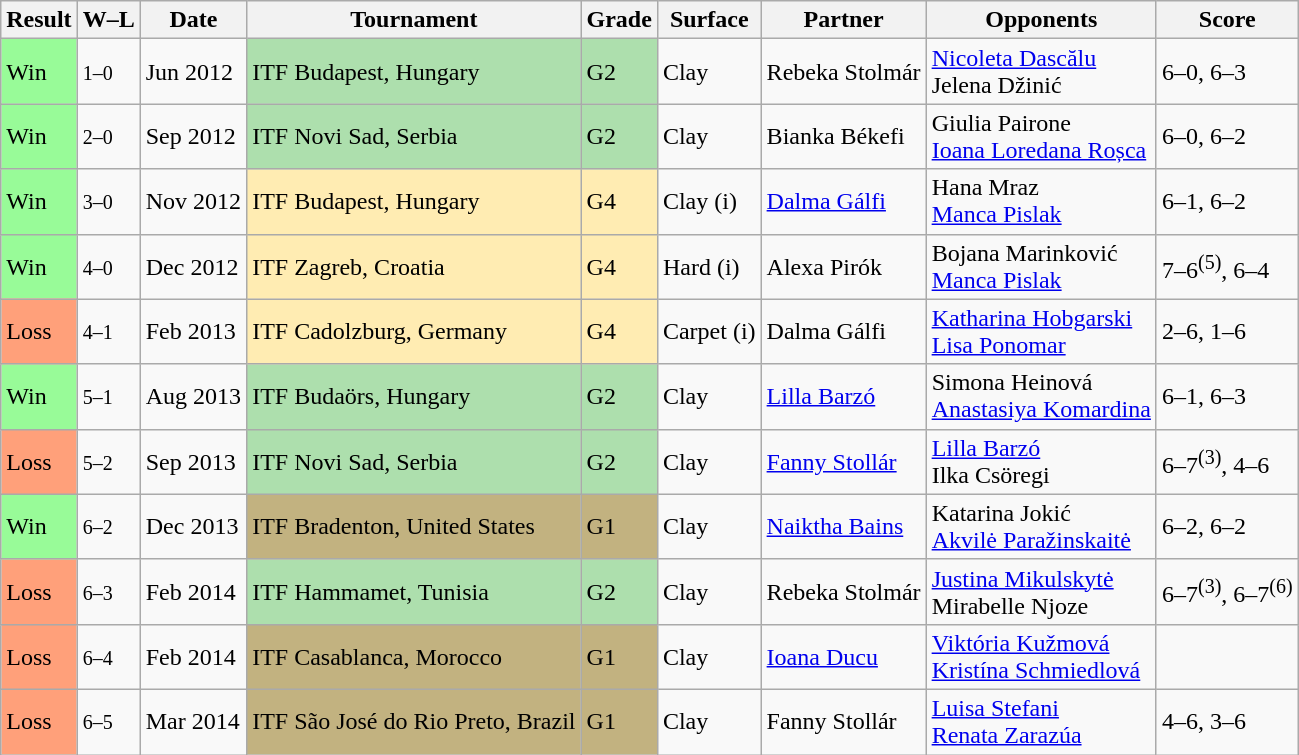<table class="sortable wikitable">
<tr>
<th>Result</th>
<th class=unsortable>W–L</th>
<th>Date</th>
<th>Tournament</th>
<th>Grade</th>
<th>Surface</th>
<th>Partner</th>
<th>Opponents</th>
<th class=unsortable>Score</th>
</tr>
<tr>
<td bgcolor="98FB98">Win</td>
<td><small>1–0</small></td>
<td>Jun 2012</td>
<td bgcolor=#ADDFAD>ITF Budapest, Hungary</td>
<td bgcolor=#ADDFAD>G2</td>
<td>Clay</td>
<td> Rebeka Stolmár</td>
<td> <a href='#'>Nicoleta Dascălu</a> <br>  Jelena Džinić</td>
<td>6–0, 6–3</td>
</tr>
<tr>
<td bgcolor="98FB98">Win</td>
<td><small>2–0</small></td>
<td>Sep 2012</td>
<td bgcolor=#ADDFAD>ITF Novi Sad, Serbia</td>
<td bgcolor=#ADDFAD>G2</td>
<td>Clay</td>
<td> Bianka Békefi</td>
<td> Giulia Pairone <br>  <a href='#'>Ioana Loredana Roșca</a></td>
<td>6–0, 6–2</td>
</tr>
<tr>
<td bgcolor="98FB98">Win</td>
<td><small>3–0</small></td>
<td>Nov 2012</td>
<td bgcolor=#ffecb2>ITF Budapest, Hungary</td>
<td bgcolor=#ffecb2>G4</td>
<td>Clay (i)</td>
<td> <a href='#'>Dalma Gálfi</a></td>
<td> Hana Mraz <br>  <a href='#'>Manca Pislak</a></td>
<td>6–1, 6–2</td>
</tr>
<tr>
<td bgcolor="98FB98">Win</td>
<td><small>4–0</small></td>
<td>Dec 2012</td>
<td bgcolor=#ffecb2>ITF Zagreb, Croatia</td>
<td bgcolor=#ffecb2>G4</td>
<td>Hard (i)</td>
<td> Alexa Pirók</td>
<td> Bojana Marinković <br>  <a href='#'>Manca Pislak</a></td>
<td>7–6<sup>(5)</sup>, 6–4</td>
</tr>
<tr>
<td style="background:#ffa07a;">Loss</td>
<td><small>4–1</small></td>
<td>Feb 2013</td>
<td bgcolor=#ffecb2>ITF Cadolzburg, Germany</td>
<td bgcolor=#ffecb2>G4</td>
<td>Carpet (i)</td>
<td> Dalma Gálfi</td>
<td> <a href='#'>Katharina Hobgarski</a> <br>  <a href='#'>Lisa Ponomar</a></td>
<td>2–6, 1–6</td>
</tr>
<tr>
<td bgcolor="98FB98">Win</td>
<td><small>5–1</small></td>
<td>Aug 2013</td>
<td bgcolor=#ADDFAD>ITF Budaörs, Hungary</td>
<td bgcolor=#ADDFAD>G2</td>
<td>Clay</td>
<td> <a href='#'>Lilla Barzó</a></td>
<td> Simona Heinová <br>  <a href='#'>Anastasiya Komardina</a></td>
<td>6–1, 6–3</td>
</tr>
<tr>
<td style="background:#ffa07a;">Loss</td>
<td><small>5–2</small></td>
<td>Sep 2013</td>
<td bgcolor=#ADDFAD>ITF Novi Sad, Serbia</td>
<td bgcolor=#ADDFAD>G2</td>
<td>Clay</td>
<td> <a href='#'>Fanny Stollár</a></td>
<td> <a href='#'>Lilla Barzó</a> <br>  Ilka Csöregi</td>
<td>6–7<sup>(3)</sup>, 4–6</td>
</tr>
<tr>
<td bgcolor="98FB98">Win</td>
<td><small>6–2</small></td>
<td>Dec 2013</td>
<td bgcolor=#C2B280>ITF Bradenton, United States</td>
<td bgcolor=#C2B280>G1</td>
<td>Clay</td>
<td> <a href='#'>Naiktha Bains</a></td>
<td> Katarina Jokić <br>  <a href='#'>Akvilė Paražinskaitė</a></td>
<td>6–2, 6–2</td>
</tr>
<tr>
<td style="background:#ffa07a;">Loss</td>
<td><small>6–3</small></td>
<td>Feb 2014</td>
<td bgcolor=#ADDFAD>ITF Hammamet, Tunisia</td>
<td bgcolor=#ADDFAD>G2</td>
<td>Clay</td>
<td> Rebeka Stolmár</td>
<td> <a href='#'>Justina Mikulskytė</a> <br>  Mirabelle Njoze</td>
<td>6–7<sup>(3)</sup>, 6–7<sup>(6)</sup></td>
</tr>
<tr>
<td style="background:#ffa07a;">Loss</td>
<td><small>6–4</small></td>
<td>Feb 2014</td>
<td bgcolor=#C2B280>ITF Casablanca, Morocco</td>
<td bgcolor=#C2B280>G1</td>
<td>Clay</td>
<td> <a href='#'>Ioana Ducu</a></td>
<td> <a href='#'>Viktória Kužmová</a> <br>  <a href='#'>Kristína Schmiedlová</a></td>
<td></td>
</tr>
<tr>
<td style="background:#ffa07a;">Loss</td>
<td><small>6–5</small></td>
<td>Mar 2014</td>
<td bgcolor=#C2B280>ITF São José do Rio Preto, Brazil</td>
<td bgcolor=#C2B280>G1</td>
<td>Clay</td>
<td> Fanny Stollár</td>
<td> <a href='#'>Luisa Stefani</a> <br>  <a href='#'>Renata Zarazúa</a></td>
<td>4–6, 3–6</td>
</tr>
</table>
